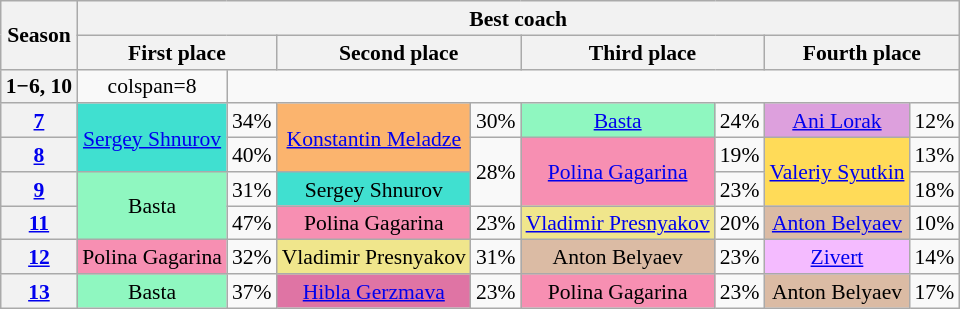<table class="wikitable" style="text-align:center; font-size:90%; line-height:16px;">
<tr>
<th rowspan=2 scope="col">Season</th>
<th colspan=8 scope="col">Best coach</th>
</tr>
<tr>
<th colspan="2">First place</th>
<th colspan="2">Second place</th>
<th colspan="2">Third place</th>
<th colspan="2">Fourth place</th>
</tr>
<tr>
<th>1−6, 10</th>
<td>colspan=8 </td>
</tr>
<tr>
<th><a href='#'>7</a></th>
<td rowspan=2 style="background:turquoise;"><a href='#'>Sergey Shnurov</a></td>
<td>34%</td>
<td rowspan=2 style="background:#fbb46e;"><a href='#'>Konstantin Meladze</a></td>
<td>30%</td>
<td style="background:#8ff7c0;"><a href='#'>Basta</a></td>
<td>24%</td>
<td style="background:#dda0dd;"><a href='#'>Ani Lorak</a></td>
<td>12%</td>
</tr>
<tr>
<th><a href='#'>8</a></th>
<td>40%</td>
<td rowspan=2>28%</td>
<td rowspan=2 style="background:#f78fb2;"><a href='#'>Polina Gagarina</a></td>
<td>19%</td>
<td rowspan=2 style="background:#ffdb58"><a href='#'>Valeriy Syutkin</a></td>
<td>13%</td>
</tr>
<tr>
<th><a href='#'>9</a></th>
<td rowspan=2 style="background:#8ff7c0;">Basta</td>
<td>31%</td>
<td style="background:turquoise;">Sergey Shnurov</td>
<td>23%</td>
<td>18%</td>
</tr>
<tr>
<th><a href='#'>11</a></th>
<td>47%</td>
<td style="background:#f78fb2;">Polina Gagarina</td>
<td>23%</td>
<td style="background:khaki;"><a href='#'>Vladimir Presnyakov</a></td>
<td>20%</td>
<td style="background:#dbbba4;"><a href='#'>Anton Belyaev</a></td>
<td>10%</td>
</tr>
<tr>
<th><a href='#'>12</a></th>
<td style="background:#f78fb2;">Polina Gagarina</td>
<td>32%</td>
<td style="background:khaki;">Vladimir Presnyakov</td>
<td>31%</td>
<td style="background:#dbbba4;">Anton Belyaev</td>
<td>23%</td>
<td style="background:#f4bbff"><a href='#'>Zivert</a></td>
<td>14%</td>
</tr>
<tr>
<th><a href='#'>13</a></th>
<td style="background:#8ff7c0;">Basta</td>
<td>37%</td>
<td style="background:#df74a4;"><a href='#'>Hibla Gerzmava</a></td>
<td>23%</td>
<td style="background:#f78fb2;">Polina Gagarina</td>
<td>23%</td>
<td style="background:#dbbba4">Anton Belyaev</td>
<td>17%</td>
</tr>
</table>
